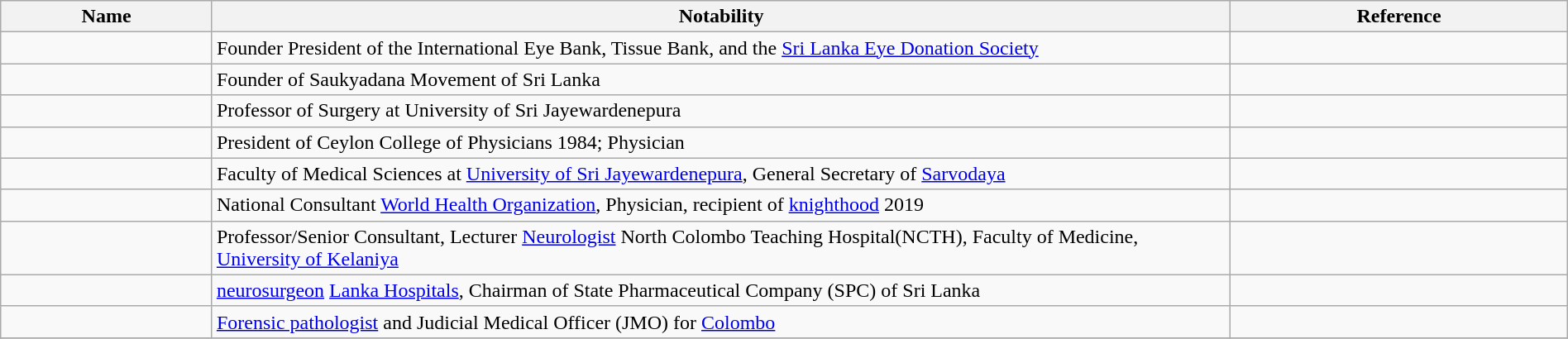<table class="wikitable sortable" style="width:100%">
<tr>
<th style="width:*;">Name</th>
<th style="width:65%;" class="unsortable">Notability</th>
<th style="width:*;" class="unsortable">Reference</th>
</tr>
<tr>
<td></td>
<td>Founder President of the International Eye Bank, Tissue Bank, and the <a href='#'>Sri Lanka Eye Donation Society</a></td>
<td style="text-align:center;"></td>
</tr>
<tr>
<td></td>
<td>Founder of Saukyadana Movement of Sri Lanka</td>
<td style="text-align:center;"></td>
</tr>
<tr>
<td></td>
<td>Professor of Surgery at University of Sri Jayewardenepura</td>
<td style="text-align:center;"></td>
</tr>
<tr>
<td></td>
<td>President of Ceylon College of Physicians 1984; Physician</td>
<td style="text-align:center;"></td>
</tr>
<tr>
<td></td>
<td>Faculty of Medical Sciences at <a href='#'>University of Sri Jayewardenepura</a>,  General Secretary of <a href='#'>Sarvodaya</a></td>
<td style="text-align:center;"></td>
</tr>
<tr>
<td></td>
<td>National Consultant <a href='#'>World Health Organization</a>, Physician, recipient of <a href='#'>knighthood</a> 2019</td>
<td style="text-align:center;"></td>
</tr>
<tr>
<td></td>
<td>Professor/Senior Consultant, Lecturer <a href='#'>Neurologist</a> North Colombo Teaching Hospital(NCTH), Faculty of Medicine, <a href='#'>University of Kelaniya</a></td>
<td style="text-align:center;"></td>
</tr>
<tr>
<td></td>
<td><a href='#'>neurosurgeon</a> <a href='#'>Lanka Hospitals</a>, Chairman of State Pharmaceutical Company (SPC) of Sri Lanka</td>
<td style="text-align:center;"></td>
</tr>
<tr>
<td></td>
<td><a href='#'>Forensic pathologist</a> and Judicial Medical Officer (JMO) for <a href='#'>Colombo</a></td>
<td style="text-align:center;"></td>
</tr>
<tr>
</tr>
</table>
